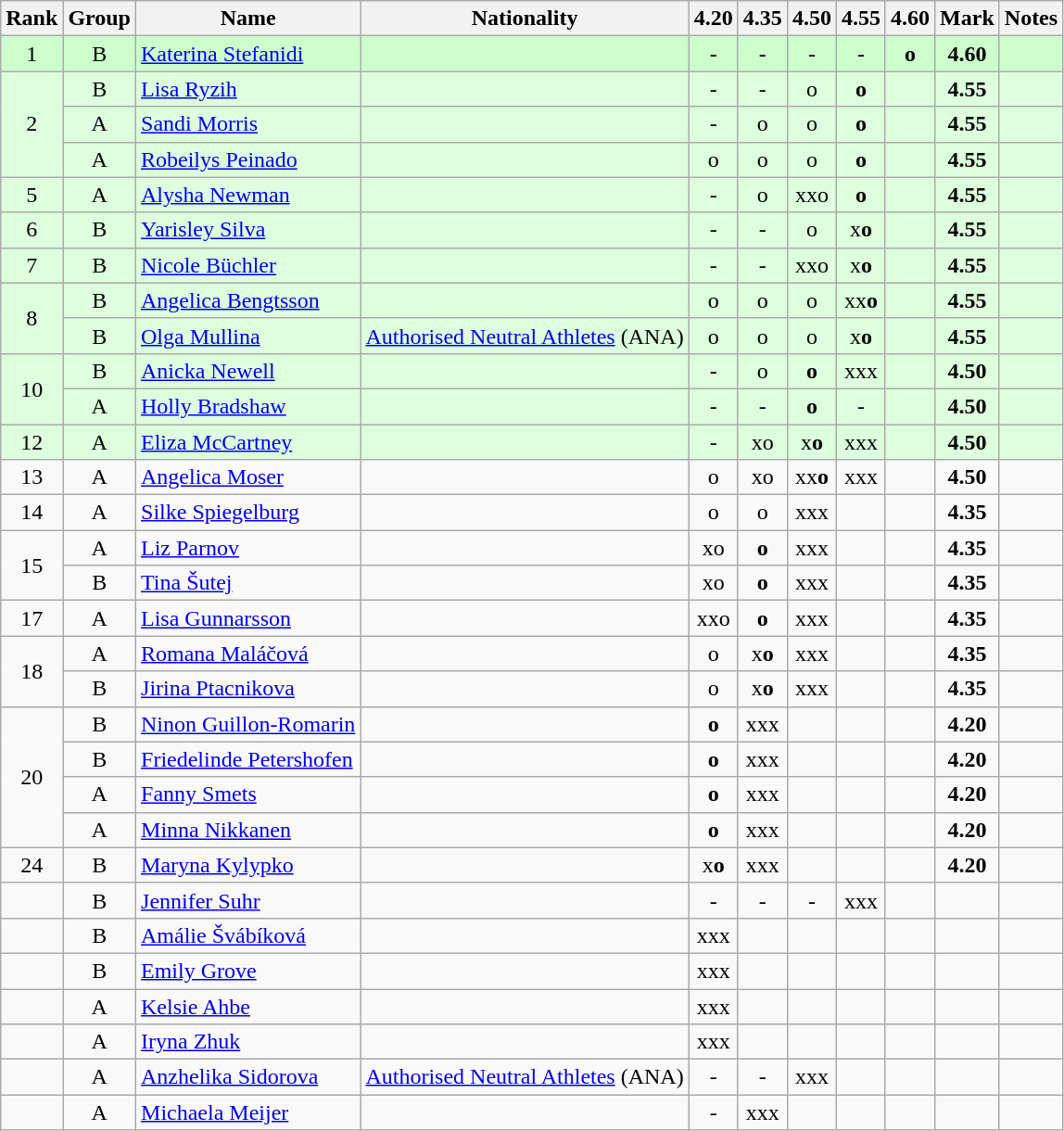<table class="wikitable sortable" style="text-align:center">
<tr>
<th>Rank</th>
<th>Group</th>
<th>Name</th>
<th>Nationality</th>
<th>4.20</th>
<th>4.35</th>
<th>4.50</th>
<th>4.55</th>
<th>4.60</th>
<th>Mark</th>
<th>Notes</th>
</tr>
<tr bgcolor=ccffcc>
<td>1</td>
<td>B</td>
<td style="text-align:left;"><a href='#'>Katerina Stefanidi</a></td>
<td style="text-align:left;"></td>
<td>-</td>
<td>-</td>
<td>-</td>
<td>-</td>
<td><strong>o</strong></td>
<td><strong>4.60</strong></td>
<td></td>
</tr>
<tr bgcolor=ddffdd>
<td rowspan=3>2</td>
<td>B</td>
<td style="text-align:left;"><a href='#'>Lisa Ryzih</a></td>
<td style="text-align:left;"></td>
<td>-</td>
<td>-</td>
<td>o</td>
<td><strong>o</strong></td>
<td></td>
<td><strong>4.55</strong></td>
<td></td>
</tr>
<tr bgcolor=ddffdd>
<td>A</td>
<td style="text-align:left;"><a href='#'>Sandi Morris</a></td>
<td style="text-align:left;"></td>
<td>-</td>
<td>o</td>
<td>o</td>
<td><strong>o</strong></td>
<td></td>
<td><strong>4.55</strong></td>
<td></td>
</tr>
<tr bgcolor=ddffdd>
<td>A</td>
<td style="text-align:left;"><a href='#'>Robeilys Peinado</a></td>
<td style="text-align:left;"></td>
<td>o</td>
<td>o</td>
<td>o</td>
<td><strong>o</strong></td>
<td></td>
<td><strong>4.55</strong></td>
<td></td>
</tr>
<tr bgcolor=ddffdd>
<td>5</td>
<td>A</td>
<td style="text-align:left;"><a href='#'>Alysha Newman</a></td>
<td style="text-align:left;"></td>
<td>-</td>
<td>o</td>
<td>xxo</td>
<td><strong>o</strong></td>
<td></td>
<td><strong>4.55</strong></td>
<td></td>
</tr>
<tr bgcolor=ddffdd>
<td>6</td>
<td>B</td>
<td style="text-align:left;"><a href='#'>Yarisley Silva</a></td>
<td style="text-align:left;"></td>
<td>-</td>
<td>-</td>
<td>o</td>
<td>x<strong>o</strong></td>
<td></td>
<td><strong>4.55</strong></td>
<td></td>
</tr>
<tr bgcolor=ddffdd>
<td>7</td>
<td>B</td>
<td style="text-align:left;"><a href='#'>Nicole Büchler</a></td>
<td style="text-align:left;"></td>
<td>-</td>
<td>-</td>
<td>xxo</td>
<td>x<strong>o</strong></td>
<td></td>
<td><strong>4.55</strong></td>
<td></td>
</tr>
<tr bgcolor=ddffdd>
<td rowspan=2>8</td>
<td>B</td>
<td style="text-align:left;"><a href='#'>Angelica Bengtsson</a></td>
<td style="text-align:left;"></td>
<td>o</td>
<td>o</td>
<td>o</td>
<td>xx<strong>o</strong></td>
<td></td>
<td><strong>4.55</strong></td>
<td></td>
</tr>
<tr bgcolor=ddffdd>
<td>B</td>
<td style="text-align:left;"><a href='#'>Olga Mullina</a></td>
<td style="text-align:left;"> <a href='#'>Authorised Neutral Athletes</a> (ANA)</td>
<td>o</td>
<td>o</td>
<td>o</td>
<td>x<strong>o</strong></td>
<td></td>
<td><strong>4.55</strong></td>
<td></td>
</tr>
<tr bgcolor=ddffdd>
<td rowspan=2>10</td>
<td>B</td>
<td style="text-align:left;"><a href='#'>Anicka Newell</a></td>
<td style="text-align:left;"></td>
<td>-</td>
<td>o</td>
<td><strong>o</strong></td>
<td>xxx</td>
<td></td>
<td><strong>4.50</strong></td>
<td></td>
</tr>
<tr bgcolor=ddffdd>
<td>A</td>
<td style="text-align:left;"><a href='#'>Holly Bradshaw</a></td>
<td style="text-align:left;"></td>
<td>-</td>
<td>-</td>
<td><strong>o</strong></td>
<td>-</td>
<td></td>
<td><strong>4.50</strong></td>
<td></td>
</tr>
<tr bgcolor=ddffdd>
<td>12</td>
<td>A</td>
<td style="text-align:left;"><a href='#'>Eliza McCartney</a></td>
<td style="text-align:left;"></td>
<td>-</td>
<td>xo</td>
<td>x<strong>o</strong></td>
<td>xxx</td>
<td></td>
<td><strong>4.50</strong></td>
<td></td>
</tr>
<tr>
<td>13</td>
<td>A</td>
<td style="text-align:left;"><a href='#'>Angelica Moser</a></td>
<td style="text-align:left;"></td>
<td>o</td>
<td>xo</td>
<td>xx<strong>o</strong></td>
<td>xxx</td>
<td></td>
<td><strong>4.50</strong></td>
<td></td>
</tr>
<tr>
<td>14</td>
<td>A</td>
<td style="text-align:left;"><a href='#'>Silke Spiegelburg</a></td>
<td style="text-align:left;"></td>
<td>o</td>
<td>o</td>
<td>xxx</td>
<td></td>
<td></td>
<td><strong>4.35</strong></td>
<td></td>
</tr>
<tr>
<td rowspan=2>15</td>
<td>A</td>
<td style="text-align:left;"><a href='#'>Liz Parnov</a></td>
<td style="text-align:left;"></td>
<td>xo</td>
<td><strong>o</strong></td>
<td>xxx</td>
<td></td>
<td></td>
<td><strong>4.35</strong></td>
<td></td>
</tr>
<tr>
<td>B</td>
<td style="text-align:left;"><a href='#'>Tina Šutej</a></td>
<td style="text-align:left;"></td>
<td>xo</td>
<td><strong>o</strong></td>
<td>xxx</td>
<td></td>
<td></td>
<td><strong>4.35</strong></td>
<td></td>
</tr>
<tr>
<td>17</td>
<td>A</td>
<td style="text-align:left;"><a href='#'>Lisa Gunnarsson</a></td>
<td style="text-align:left;"></td>
<td>xxo</td>
<td><strong>o</strong></td>
<td>xxx</td>
<td></td>
<td></td>
<td><strong>4.35</strong></td>
<td></td>
</tr>
<tr>
<td rowspan=2>18</td>
<td>A</td>
<td style="text-align:left;"><a href='#'>Romana Maláčová</a></td>
<td style="text-align:left;"></td>
<td>o</td>
<td>x<strong>o</strong></td>
<td>xxx</td>
<td></td>
<td></td>
<td><strong>4.35</strong></td>
<td></td>
</tr>
<tr>
<td>B</td>
<td style="text-align:left;"><a href='#'>Jirina Ptacnikova</a></td>
<td style="text-align:left;"></td>
<td>o</td>
<td>x<strong>o</strong></td>
<td>xxx</td>
<td></td>
<td></td>
<td><strong>4.35</strong></td>
<td></td>
</tr>
<tr>
<td rowspan=4>20</td>
<td>B</td>
<td style="text-align:left;"><a href='#'>Ninon Guillon-Romarin</a></td>
<td style="text-align:left;"></td>
<td><strong>o</strong></td>
<td>xxx</td>
<td></td>
<td></td>
<td></td>
<td><strong>4.20</strong></td>
<td></td>
</tr>
<tr>
<td>B</td>
<td style="text-align:left;"><a href='#'>Friedelinde Petershofen</a></td>
<td style="text-align:left;"></td>
<td><strong>o</strong></td>
<td>xxx</td>
<td></td>
<td></td>
<td></td>
<td><strong>4.20</strong></td>
<td></td>
</tr>
<tr>
<td>A</td>
<td style="text-align:left;"><a href='#'>Fanny Smets</a></td>
<td style="text-align:left;"></td>
<td><strong>o</strong></td>
<td>xxx</td>
<td></td>
<td></td>
<td></td>
<td><strong>4.20</strong></td>
<td></td>
</tr>
<tr>
<td>A</td>
<td style="text-align:left;"><a href='#'>Minna Nikkanen</a></td>
<td style="text-align:left;"></td>
<td><strong>o</strong></td>
<td>xxx</td>
<td></td>
<td></td>
<td></td>
<td><strong>4.20</strong></td>
<td></td>
</tr>
<tr>
<td>24</td>
<td>B</td>
<td style="text-align:left;"><a href='#'>Maryna Kylypko</a></td>
<td style="text-align:left;"></td>
<td>x<strong>o</strong></td>
<td>xxx</td>
<td></td>
<td></td>
<td></td>
<td><strong>4.20</strong></td>
<td></td>
</tr>
<tr>
<td></td>
<td>B</td>
<td style="text-align:left;"><a href='#'>Jennifer Suhr</a></td>
<td style="text-align:left;"></td>
<td>-</td>
<td>-</td>
<td>-</td>
<td>xxx</td>
<td></td>
<td><strong></strong></td>
<td></td>
</tr>
<tr>
<td></td>
<td>B</td>
<td style="text-align:left;"><a href='#'>Amálie Švábíková</a></td>
<td style="text-align:left;"></td>
<td>xxx</td>
<td></td>
<td></td>
<td></td>
<td></td>
<td><strong></strong></td>
<td></td>
</tr>
<tr>
<td></td>
<td>B</td>
<td style="text-align:left;"><a href='#'>Emily Grove</a></td>
<td style="text-align:left;"></td>
<td>xxx</td>
<td></td>
<td></td>
<td></td>
<td></td>
<td><strong></strong></td>
<td></td>
</tr>
<tr>
<td></td>
<td>A</td>
<td style="text-align:left;"><a href='#'>Kelsie Ahbe</a></td>
<td style="text-align:left;"></td>
<td>xxx</td>
<td></td>
<td></td>
<td></td>
<td></td>
<td><strong></strong></td>
<td></td>
</tr>
<tr>
<td></td>
<td>A</td>
<td style="text-align:left;"><a href='#'>Iryna Zhuk</a></td>
<td style="text-align:left;"></td>
<td>xxx</td>
<td></td>
<td></td>
<td></td>
<td></td>
<td><strong></strong></td>
<td></td>
</tr>
<tr>
<td></td>
<td>A</td>
<td style="text-align:left;"><a href='#'>Anzhelika Sidorova</a></td>
<td style="text-align:left;"> <a href='#'>Authorised Neutral Athletes</a> (ANA)</td>
<td>-</td>
<td>-</td>
<td>xxx</td>
<td></td>
<td></td>
<td><strong></strong></td>
<td></td>
</tr>
<tr>
<td></td>
<td>A</td>
<td style="text-align:left;"><a href='#'>Michaela Meijer</a></td>
<td style="text-align:left;"></td>
<td>-</td>
<td>xxx</td>
<td></td>
<td></td>
<td></td>
<td><strong></strong></td>
<td></td>
</tr>
</table>
